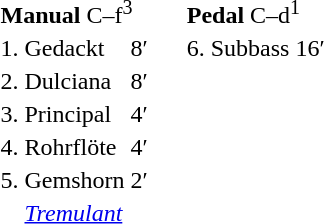<table border="0" cellspacing="0" cellpadding="10" style="border-collapse:collapse;">
<tr>
<td style="vertical-align:top;"><br><table border="0">
<tr>
<td colspan="4"><strong>Manual</strong> C–f<sup>3</sup><br></td>
</tr>
<tr>
<td>1.</td>
<td>Gedackt</td>
<td>8′</td>
</tr>
<tr>
<td>2.</td>
<td>Dulciana</td>
<td>8′</td>
</tr>
<tr>
<td>3.</td>
<td>Principal</td>
<td>4′</td>
</tr>
<tr>
<td>4.</td>
<td>Rohrflöte</td>
<td>4′</td>
</tr>
<tr>
<td>5.</td>
<td>Gemshorn</td>
<td>2′</td>
</tr>
<tr>
<td></td>
<td><em><a href='#'>Tremulant</a></em></td>
</tr>
</table>
</td>
<td style="vertical-align:top;"><br><table border="0">
<tr>
<td colspan="4"><strong>Pedal</strong> C–d<sup>1</sup><br></td>
</tr>
<tr>
<td>6.</td>
<td>Subbass</td>
<td>16′</td>
</tr>
</table>
</td>
</tr>
</table>
